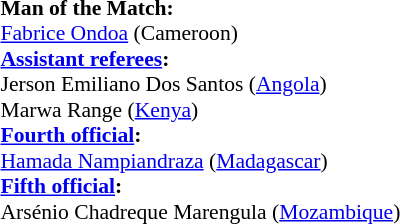<table width=50% style="font-size:90%">
<tr>
<td><br><strong>Man of the Match:</strong>
<br><a href='#'>Fabrice Ondoa</a> (Cameroon)<br><strong><a href='#'>Assistant referees</a>:</strong>
<br>Jerson Emiliano Dos Santos (<a href='#'>Angola</a>)
<br>Marwa Range (<a href='#'>Kenya</a>)
<br><strong><a href='#'>Fourth official</a>:</strong>
<br><a href='#'>Hamada Nampiandraza</a> (<a href='#'>Madagascar</a>)
<br><strong><a href='#'>Fifth official</a>:</strong>
<br>Arsénio Chadreque Marengula (<a href='#'>Mozambique</a>)</td>
</tr>
</table>
